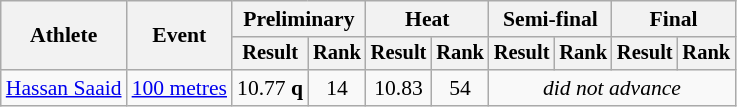<table class=wikitable style=font-size:90%>
<tr>
<th rowspan=2>Athlete</th>
<th rowspan=2>Event</th>
<th colspan=2>Preliminary</th>
<th colspan=2>Heat</th>
<th colspan=2>Semi-final</th>
<th colspan=2>Final</th>
</tr>
<tr style=font-size:95%>
<th>Result</th>
<th>Rank</th>
<th>Result</th>
<th>Rank</th>
<th>Result</th>
<th>Rank</th>
<th>Result</th>
<th>Rank</th>
</tr>
<tr align=center>
<td align=left><a href='#'>Hassan Saaid</a></td>
<td align=left><a href='#'>100 metres</a></td>
<td>10.77 <strong>q</strong></td>
<td>14</td>
<td>10.83</td>
<td>54</td>
<td colspan="4"><em>did not advance</em></td>
</tr>
</table>
